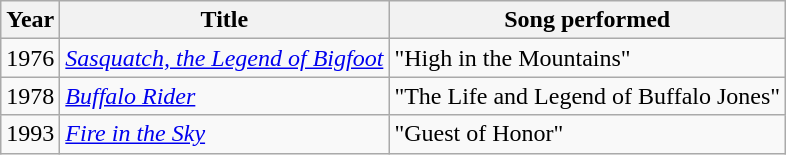<table class=wikitable>
<tr>
<th>Year</th>
<th>Title</th>
<th>Song performed</th>
</tr>
<tr>
<td>1976</td>
<td><em><a href='#'>Sasquatch, the Legend of Bigfoot</a></em></td>
<td>"High in the Mountains"</td>
</tr>
<tr>
<td>1978</td>
<td><em><a href='#'>Buffalo Rider</a></em></td>
<td>"The Life and Legend of Buffalo Jones"</td>
</tr>
<tr>
<td>1993</td>
<td><em><a href='#'>Fire in the Sky</a></em></td>
<td>"Guest of Honor"</td>
</tr>
</table>
